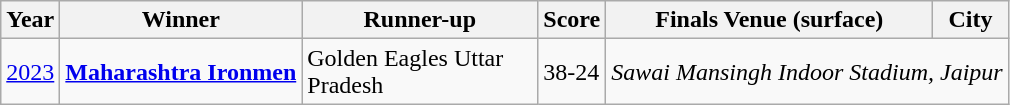<table class="sortable wikitable">
<tr>
<th>Year</th>
<th>Winner</th>
<th width=150>Runner-up</th>
<th>Score</th>
<th>Finals Venue (surface)</th>
<th>City</th>
</tr>
<tr>
<td><a href='#'>2023</a></td>
<td><strong><a href='#'>Maharashtra Ironmen</a></strong></td>
<td>Golden Eagles Uttar Pradesh</td>
<td>38-24</td>
<td colspan=3 align="center"><em>Sawai Mansingh Indoor Stadium, Jaipur</em> </td>
</tr>
</table>
